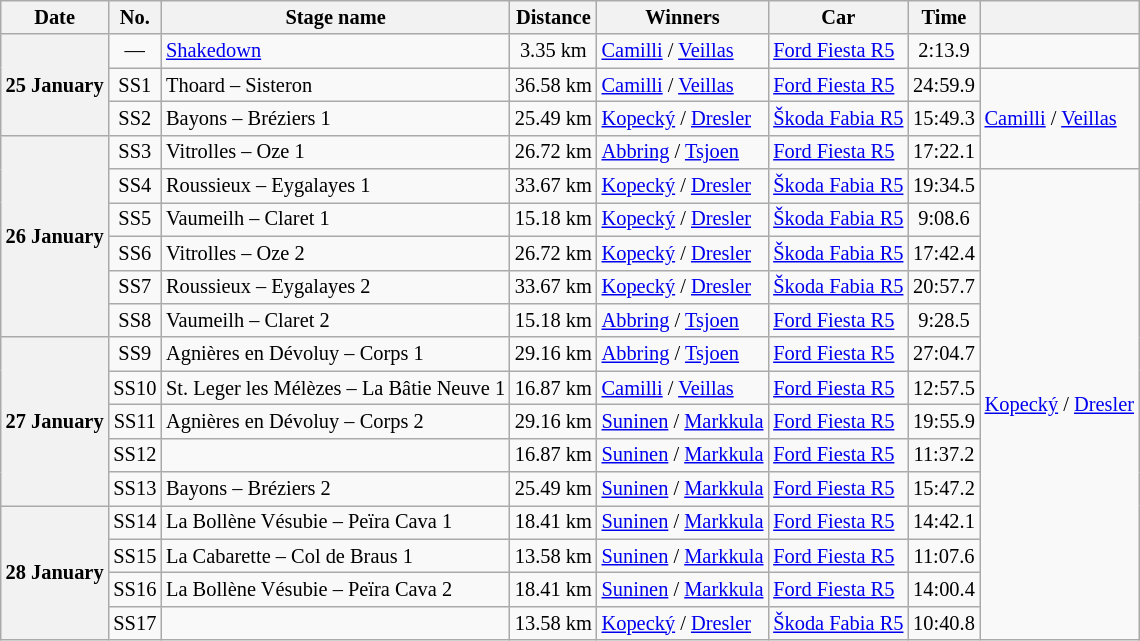<table class="wikitable" style="font-size: 85%;">
<tr>
<th>Date</th>
<th>No.</th>
<th>Stage name</th>
<th>Distance</th>
<th>Winners</th>
<th>Car</th>
<th>Time</th>
<th></th>
</tr>
<tr>
<th rowspan="3">25 January</th>
<td align="center">—</td>
<td><a href='#'>Shakedown</a></td>
<td align="center">3.35 km</td>
<td><a href='#'>Camilli</a> / <a href='#'>Veillas</a></td>
<td nowrap><a href='#'>Ford Fiesta R5</a></td>
<td align="center">2:13.9</td>
<td></td>
</tr>
<tr>
<td align="center">SS1</td>
<td>Thoard – Sisteron</td>
<td align="center">36.58 km</td>
<td><a href='#'>Camilli</a> / <a href='#'>Veillas</a></td>
<td><a href='#'>Ford Fiesta R5</a></td>
<td align="center">24:59.9</td>
<td rowspan="3"><a href='#'>Camilli</a> / <a href='#'>Veillas</a></td>
</tr>
<tr>
<td align="center">SS2</td>
<td>Bayons – Bréziers 1</td>
<td align="center">25.49 km</td>
<td><a href='#'>Kopecký</a> / <a href='#'>Dresler</a></td>
<td nowrap><a href='#'>Škoda Fabia R5</a></td>
<td align="center">15:49.3</td>
</tr>
<tr>
<th rowspan="6" nowrap>26 January</th>
<td align="center">SS3</td>
<td>Vitrolles – Oze 1</td>
<td align="center">26.72 km</td>
<td><a href='#'>Abbring</a> / <a href='#'>Tsjoen</a></td>
<td><a href='#'>Ford Fiesta R5</a></td>
<td align="center">17:22.1</td>
</tr>
<tr>
<td align="center">SS4</td>
<td>Roussieux – Eygalayes 1</td>
<td align="center">33.67 km</td>
<td><a href='#'>Kopecký</a> / <a href='#'>Dresler</a></td>
<td><a href='#'>Škoda Fabia R5</a></td>
<td align="center">19:34.5</td>
<td rowspan="14" nowrap><a href='#'>Kopecký</a> / <a href='#'>Dresler</a></td>
</tr>
<tr>
<td align="center">SS5</td>
<td>Vaumeilh – Claret 1</td>
<td align="center">15.18 km</td>
<td><a href='#'>Kopecký</a> / <a href='#'>Dresler</a></td>
<td><a href='#'>Škoda Fabia R5</a></td>
<td align="center">9:08.6</td>
</tr>
<tr>
<td align="center">SS6</td>
<td>Vitrolles – Oze 2</td>
<td align="center">26.72 km</td>
<td><a href='#'>Kopecký</a> / <a href='#'>Dresler</a></td>
<td><a href='#'>Škoda Fabia R5</a></td>
<td align="center">17:42.4</td>
</tr>
<tr>
<td align="center">SS7</td>
<td>Roussieux – Eygalayes 2</td>
<td align="center">33.67 km</td>
<td><a href='#'>Kopecký</a> / <a href='#'>Dresler</a></td>
<td><a href='#'>Škoda Fabia R5</a></td>
<td align="center">20:57.7</td>
</tr>
<tr>
<td align="center">SS8</td>
<td>Vaumeilh – Claret 2</td>
<td align="center">15.18 km</td>
<td><a href='#'>Abbring</a> / <a href='#'>Tsjoen</a></td>
<td><a href='#'>Ford Fiesta R5</a></td>
<td align="center">9:28.5</td>
</tr>
<tr>
<th rowspan="5">27 January</th>
<td align="center">SS9</td>
<td>Agnières en Dévoluy – Corps 1</td>
<td align="center">29.16 km</td>
<td><a href='#'>Abbring</a> / <a href='#'>Tsjoen</a></td>
<td><a href='#'>Ford Fiesta R5</a></td>
<td align="center">27:04.7</td>
</tr>
<tr>
<td align="center">SS10</td>
<td>St. Leger les Mélèzes – La Bâtie Neuve 1</td>
<td align="center">16.87 km</td>
<td><a href='#'>Camilli</a> / <a href='#'>Veillas</a></td>
<td><a href='#'>Ford Fiesta R5</a></td>
<td align="center">12:57.5</td>
</tr>
<tr>
<td align="center">SS11</td>
<td>Agnières en Dévoluy – Corps 2</td>
<td align="center">29.16 km</td>
<td nowrap><a href='#'>Suninen</a> / <a href='#'>Markkula</a></td>
<td><a href='#'>Ford Fiesta R5</a></td>
<td align="center">19:55.9</td>
</tr>
<tr>
<td align="center">SS12</td>
<td></td>
<td align="center">16.87 km</td>
<td nowrap><a href='#'>Suninen</a> / <a href='#'>Markkula</a></td>
<td><a href='#'>Ford Fiesta R5</a></td>
<td align="center">11:37.2</td>
</tr>
<tr>
<td align="center">SS13</td>
<td>Bayons – Bréziers 2</td>
<td align="center">25.49 km</td>
<td><a href='#'>Suninen</a> / <a href='#'>Markkula</a></td>
<td><a href='#'>Ford Fiesta R5</a></td>
<td align="center">15:47.2</td>
</tr>
<tr>
<th rowspan="4">28 January</th>
<td align="center">SS14</td>
<td>La Bollène Vésubie – Peïra Cava 1</td>
<td align="center">18.41 km</td>
<td><a href='#'>Suninen</a> / <a href='#'>Markkula</a></td>
<td><a href='#'>Ford Fiesta R5</a></td>
<td align="center">14:42.1</td>
</tr>
<tr>
<td align="center">SS15</td>
<td>La Cabarette – Col de Braus 1</td>
<td align="center">13.58 km</td>
<td><a href='#'>Suninen</a> / <a href='#'>Markkula</a></td>
<td><a href='#'>Ford Fiesta R5</a></td>
<td align="center">11:07.6</td>
</tr>
<tr>
<td align="center">SS16</td>
<td>La Bollène Vésubie – Peïra Cava 2</td>
<td align="center">18.41 km</td>
<td><a href='#'>Suninen</a> / <a href='#'>Markkula</a></td>
<td><a href='#'>Ford Fiesta R5</a></td>
<td align="center">14:00.4</td>
</tr>
<tr>
<td align="center">SS17</td>
<td></td>
<td align="center">13.58 km</td>
<td><a href='#'>Kopecký</a> / <a href='#'>Dresler</a></td>
<td><a href='#'>Škoda Fabia R5</a></td>
<td align="center">10:40.8</td>
</tr>
</table>
